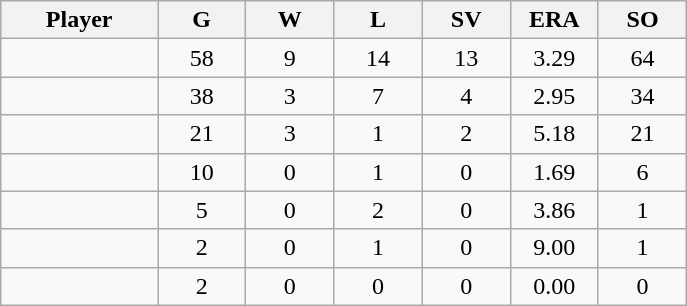<table class="wikitable sortable">
<tr>
<th bgcolor="#DDDDFF" width="16%">Player</th>
<th bgcolor="#DDDDFF" width="9%">G</th>
<th bgcolor="#DDDDFF" width="9%">W</th>
<th bgcolor="#DDDDFF" width="9%">L</th>
<th bgcolor="#DDDDFF" width="9%">SV</th>
<th bgcolor="#DDDDFF" width="9%">ERA</th>
<th bgcolor="#DDDDFF" width="9%">SO</th>
</tr>
<tr align="center">
<td></td>
<td>58</td>
<td>9</td>
<td>14</td>
<td>13</td>
<td>3.29</td>
<td>64</td>
</tr>
<tr align="center">
<td></td>
<td>38</td>
<td>3</td>
<td>7</td>
<td>4</td>
<td>2.95</td>
<td>34</td>
</tr>
<tr align="center">
<td></td>
<td>21</td>
<td>3</td>
<td>1</td>
<td>2</td>
<td>5.18</td>
<td>21</td>
</tr>
<tr align="center">
<td></td>
<td>10</td>
<td>0</td>
<td>1</td>
<td>0</td>
<td>1.69</td>
<td>6</td>
</tr>
<tr align="center">
<td></td>
<td>5</td>
<td>0</td>
<td>2</td>
<td>0</td>
<td>3.86</td>
<td>1</td>
</tr>
<tr align="center">
<td></td>
<td>2</td>
<td>0</td>
<td>1</td>
<td>0</td>
<td>9.00</td>
<td>1</td>
</tr>
<tr align="center">
<td></td>
<td>2</td>
<td>0</td>
<td>0</td>
<td>0</td>
<td>0.00</td>
<td>0</td>
</tr>
</table>
